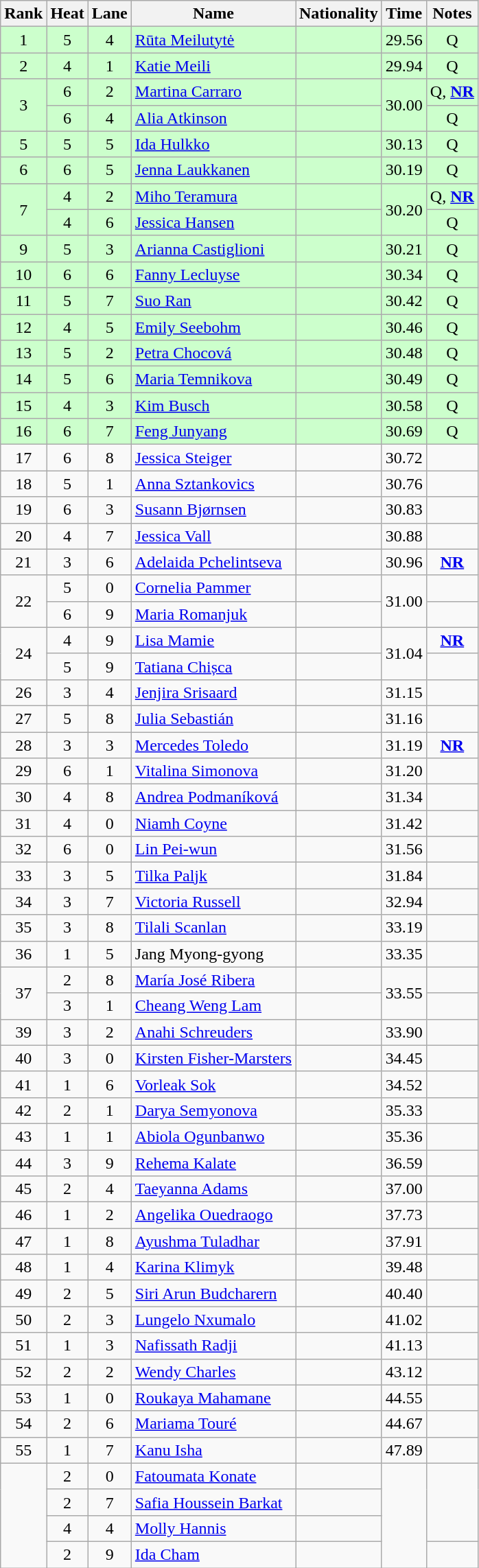<table class="wikitable sortable" style="text-align:center">
<tr>
<th>Rank</th>
<th>Heat</th>
<th>Lane</th>
<th>Name</th>
<th>Nationality</th>
<th>Time</th>
<th>Notes</th>
</tr>
<tr bgcolor=ccffcc>
<td>1</td>
<td>5</td>
<td>4</td>
<td align=left><a href='#'>Rūta Meilutytė</a></td>
<td align=left></td>
<td>29.56</td>
<td>Q</td>
</tr>
<tr bgcolor=ccffcc>
<td>2</td>
<td>4</td>
<td>1</td>
<td align=left><a href='#'>Katie Meili</a></td>
<td align=left></td>
<td>29.94</td>
<td>Q</td>
</tr>
<tr bgcolor=ccffcc>
<td rowspan=2>3</td>
<td>6</td>
<td>2</td>
<td align=left><a href='#'>Martina Carraro</a></td>
<td align=left></td>
<td rowspan=2>30.00</td>
<td>Q, <strong><a href='#'>NR</a></strong></td>
</tr>
<tr bgcolor=ccffcc>
<td>6</td>
<td>4</td>
<td align=left><a href='#'>Alia Atkinson</a></td>
<td align=left></td>
<td>Q</td>
</tr>
<tr bgcolor=ccffcc>
<td>5</td>
<td>5</td>
<td>5</td>
<td align=left><a href='#'>Ida Hulkko</a></td>
<td align=left></td>
<td>30.13</td>
<td>Q</td>
</tr>
<tr bgcolor=ccffcc>
<td>6</td>
<td>6</td>
<td>5</td>
<td align=left><a href='#'>Jenna Laukkanen</a></td>
<td align=left></td>
<td>30.19</td>
<td>Q</td>
</tr>
<tr bgcolor=ccffcc>
<td rowspan=2>7</td>
<td>4</td>
<td>2</td>
<td align=left><a href='#'>Miho Teramura</a></td>
<td align=left></td>
<td rowspan=2>30.20</td>
<td>Q, <strong><a href='#'>NR</a></strong></td>
</tr>
<tr bgcolor=ccffcc>
<td>4</td>
<td>6</td>
<td align=left><a href='#'>Jessica Hansen</a></td>
<td align=left></td>
<td>Q</td>
</tr>
<tr bgcolor=ccffcc>
<td>9</td>
<td>5</td>
<td>3</td>
<td align=left><a href='#'>Arianna Castiglioni</a></td>
<td align=left></td>
<td>30.21</td>
<td>Q</td>
</tr>
<tr bgcolor=ccffcc>
<td>10</td>
<td>6</td>
<td>6</td>
<td align=left><a href='#'>Fanny Lecluyse</a></td>
<td align=left></td>
<td>30.34</td>
<td>Q</td>
</tr>
<tr bgcolor=ccffcc>
<td>11</td>
<td>5</td>
<td>7</td>
<td align=left><a href='#'>Suo Ran</a></td>
<td align=left></td>
<td>30.42</td>
<td>Q</td>
</tr>
<tr bgcolor=ccffcc>
<td>12</td>
<td>4</td>
<td>5</td>
<td align=left><a href='#'>Emily Seebohm</a></td>
<td align=left></td>
<td>30.46</td>
<td>Q</td>
</tr>
<tr bgcolor=ccffcc>
<td>13</td>
<td>5</td>
<td>2</td>
<td align=left><a href='#'>Petra Chocová</a></td>
<td align=left></td>
<td>30.48</td>
<td>Q</td>
</tr>
<tr bgcolor=ccffcc>
<td>14</td>
<td>5</td>
<td>6</td>
<td align=left><a href='#'>Maria Temnikova</a></td>
<td align=left></td>
<td>30.49</td>
<td>Q</td>
</tr>
<tr bgcolor=ccffcc>
<td>15</td>
<td>4</td>
<td>3</td>
<td align=left><a href='#'>Kim Busch</a></td>
<td align=left></td>
<td>30.58</td>
<td>Q</td>
</tr>
<tr bgcolor=ccffcc>
<td>16</td>
<td>6</td>
<td>7</td>
<td align=left><a href='#'>Feng Junyang</a></td>
<td align=left></td>
<td>30.69</td>
<td>Q</td>
</tr>
<tr>
<td>17</td>
<td>6</td>
<td>8</td>
<td align=left><a href='#'>Jessica Steiger</a></td>
<td align=left></td>
<td>30.72</td>
<td></td>
</tr>
<tr>
<td>18</td>
<td>5</td>
<td>1</td>
<td align=left><a href='#'>Anna Sztankovics</a></td>
<td align=left></td>
<td>30.76</td>
<td></td>
</tr>
<tr>
<td>19</td>
<td>6</td>
<td>3</td>
<td align=left><a href='#'>Susann Bjørnsen</a></td>
<td align=left></td>
<td>30.83</td>
<td></td>
</tr>
<tr>
<td>20</td>
<td>4</td>
<td>7</td>
<td align=left><a href='#'>Jessica Vall</a></td>
<td align=left></td>
<td>30.88</td>
<td></td>
</tr>
<tr>
<td>21</td>
<td>3</td>
<td>6</td>
<td align=left><a href='#'>Adelaida Pchelintseva</a></td>
<td align=left></td>
<td>30.96</td>
<td><strong><a href='#'>NR</a></strong></td>
</tr>
<tr>
<td rowspan=2>22</td>
<td>5</td>
<td>0</td>
<td align=left><a href='#'>Cornelia Pammer</a></td>
<td align=left></td>
<td rowspan=2>31.00</td>
<td></td>
</tr>
<tr>
<td>6</td>
<td>9</td>
<td align=left><a href='#'>Maria Romanjuk</a></td>
<td align=left></td>
<td></td>
</tr>
<tr>
<td rowspan=2>24</td>
<td>4</td>
<td>9</td>
<td align=left><a href='#'>Lisa Mamie</a></td>
<td align=left></td>
<td rowspan=2>31.04</td>
<td><strong><a href='#'>NR</a></strong></td>
</tr>
<tr>
<td>5</td>
<td>9</td>
<td align=left><a href='#'>Tatiana Chișca</a></td>
<td align=left></td>
<td></td>
</tr>
<tr>
<td>26</td>
<td>3</td>
<td>4</td>
<td align=left><a href='#'>Jenjira Srisaard</a></td>
<td align=left></td>
<td>31.15</td>
<td></td>
</tr>
<tr>
<td>27</td>
<td>5</td>
<td>8</td>
<td align=left><a href='#'>Julia Sebastián</a></td>
<td align=left></td>
<td>31.16</td>
<td></td>
</tr>
<tr>
<td>28</td>
<td>3</td>
<td>3</td>
<td align=left><a href='#'>Mercedes Toledo</a></td>
<td align=left></td>
<td>31.19</td>
<td><strong><a href='#'>NR</a></strong></td>
</tr>
<tr>
<td>29</td>
<td>6</td>
<td>1</td>
<td align=left><a href='#'>Vitalina Simonova</a></td>
<td align=left></td>
<td>31.20</td>
<td></td>
</tr>
<tr>
<td>30</td>
<td>4</td>
<td>8</td>
<td align=left><a href='#'>Andrea Podmaníková</a></td>
<td align=left></td>
<td>31.34</td>
<td></td>
</tr>
<tr>
<td>31</td>
<td>4</td>
<td>0</td>
<td align=left><a href='#'>Niamh Coyne</a></td>
<td align=left></td>
<td>31.42</td>
<td></td>
</tr>
<tr>
<td>32</td>
<td>6</td>
<td>0</td>
<td align=left><a href='#'>Lin Pei-wun</a></td>
<td align=left></td>
<td>31.56</td>
<td></td>
</tr>
<tr>
<td>33</td>
<td>3</td>
<td>5</td>
<td align=left><a href='#'>Tilka Paljk</a></td>
<td align=left></td>
<td>31.84</td>
<td></td>
</tr>
<tr>
<td>34</td>
<td>3</td>
<td>7</td>
<td align=left><a href='#'>Victoria Russell</a></td>
<td align=left></td>
<td>32.94</td>
<td></td>
</tr>
<tr>
<td>35</td>
<td>3</td>
<td>8</td>
<td align=left><a href='#'>Tilali Scanlan</a></td>
<td align=left></td>
<td>33.19</td>
<td></td>
</tr>
<tr>
<td>36</td>
<td>1</td>
<td>5</td>
<td align=left>Jang Myong-gyong</td>
<td align=left></td>
<td>33.35</td>
<td></td>
</tr>
<tr>
<td rowspan=2>37</td>
<td>2</td>
<td>8</td>
<td align=left><a href='#'>María José Ribera</a></td>
<td align=left></td>
<td rowspan=2>33.55</td>
<td></td>
</tr>
<tr>
<td>3</td>
<td>1</td>
<td align=left><a href='#'>Cheang Weng Lam</a></td>
<td align=left></td>
<td></td>
</tr>
<tr>
<td>39</td>
<td>3</td>
<td>2</td>
<td align=left><a href='#'>Anahi Schreuders</a></td>
<td align=left></td>
<td>33.90</td>
<td></td>
</tr>
<tr>
<td>40</td>
<td>3</td>
<td>0</td>
<td align=left><a href='#'>Kirsten Fisher-Marsters</a></td>
<td align=left></td>
<td>34.45</td>
<td></td>
</tr>
<tr>
<td>41</td>
<td>1</td>
<td>6</td>
<td align=left><a href='#'>Vorleak Sok</a></td>
<td align=left></td>
<td>34.52</td>
<td></td>
</tr>
<tr>
<td>42</td>
<td>2</td>
<td>1</td>
<td align=left><a href='#'>Darya Semyonova</a></td>
<td align=left></td>
<td>35.33</td>
<td></td>
</tr>
<tr>
<td>43</td>
<td>1</td>
<td>1</td>
<td align=left><a href='#'>Abiola Ogunbanwo</a></td>
<td align=left></td>
<td>35.36</td>
<td></td>
</tr>
<tr>
<td>44</td>
<td>3</td>
<td>9</td>
<td align=left><a href='#'>Rehema Kalate</a></td>
<td align=left></td>
<td>36.59</td>
<td></td>
</tr>
<tr>
<td>45</td>
<td>2</td>
<td>4</td>
<td align=left><a href='#'>Taeyanna Adams</a></td>
<td align=left></td>
<td>37.00</td>
<td></td>
</tr>
<tr>
<td>46</td>
<td>1</td>
<td>2</td>
<td align=left><a href='#'>Angelika Ouedraogo</a></td>
<td align=left></td>
<td>37.73</td>
<td></td>
</tr>
<tr>
<td>47</td>
<td>1</td>
<td>8</td>
<td align=left><a href='#'>Ayushma Tuladhar</a></td>
<td align=left></td>
<td>37.91</td>
<td></td>
</tr>
<tr>
<td>48</td>
<td>1</td>
<td>4</td>
<td align=left><a href='#'>Karina Klimyk</a></td>
<td align=left></td>
<td>39.48</td>
<td></td>
</tr>
<tr>
<td>49</td>
<td>2</td>
<td>5</td>
<td align=left><a href='#'>Siri Arun Budcharern</a></td>
<td align=left></td>
<td>40.40</td>
<td></td>
</tr>
<tr>
<td>50</td>
<td>2</td>
<td>3</td>
<td align=left><a href='#'>Lungelo Nxumalo</a></td>
<td align=left></td>
<td>41.02</td>
<td></td>
</tr>
<tr>
<td>51</td>
<td>1</td>
<td>3</td>
<td align=left><a href='#'>Nafissath Radji</a></td>
<td align=left></td>
<td>41.13</td>
<td></td>
</tr>
<tr>
<td>52</td>
<td>2</td>
<td>2</td>
<td align=left><a href='#'>Wendy Charles</a></td>
<td align=left></td>
<td>43.12</td>
<td></td>
</tr>
<tr>
<td>53</td>
<td>1</td>
<td>0</td>
<td align=left><a href='#'>Roukaya Mahamane</a></td>
<td align=left></td>
<td>44.55</td>
<td></td>
</tr>
<tr>
<td>54</td>
<td>2</td>
<td>6</td>
<td align=left><a href='#'>Mariama Touré</a></td>
<td align=left></td>
<td>44.67</td>
<td></td>
</tr>
<tr>
<td>55</td>
<td>1</td>
<td>7</td>
<td align=left><a href='#'>Kanu Isha</a></td>
<td align=left></td>
<td>47.89</td>
<td></td>
</tr>
<tr>
<td rowspan=4></td>
<td>2</td>
<td>0</td>
<td align=left><a href='#'>Fatoumata Konate</a></td>
<td align=left></td>
<td rowspan=4></td>
<td rowspan=3></td>
</tr>
<tr>
<td>2</td>
<td>7</td>
<td align=left><a href='#'>Safia Houssein Barkat</a></td>
<td align=left></td>
</tr>
<tr>
<td>4</td>
<td>4</td>
<td align=left><a href='#'>Molly Hannis</a></td>
<td align=left></td>
</tr>
<tr>
<td>2</td>
<td>9</td>
<td align=left><a href='#'>Ida Cham</a></td>
<td align=left></td>
<td></td>
</tr>
</table>
